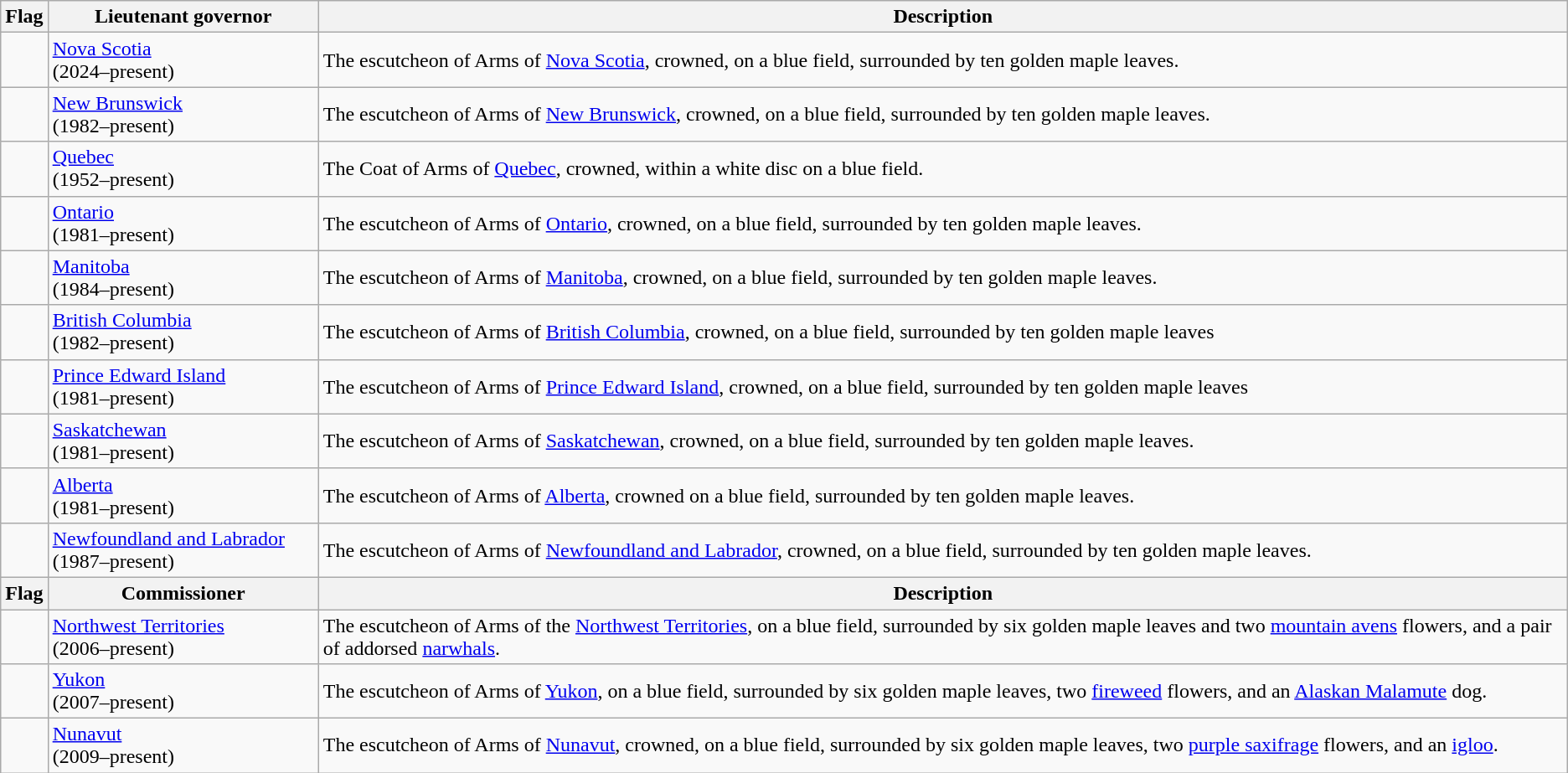<table class="wikitable">
<tr>
<th>Flag</th>
<th style="width: 13em;">Lieutenant governor</th>
<th>Description</th>
</tr>
<tr>
<td></td>
<td><a href='#'>Nova Scotia</a><br>(2024–present)</td>
<td>The escutcheon of Arms of <a href='#'>Nova Scotia</a>, crowned, on a blue field, surrounded by ten golden maple leaves.</td>
</tr>
<tr>
<td></td>
<td><a href='#'>New Brunswick</a><br>(1982–present)</td>
<td>The escutcheon of Arms of <a href='#'>New Brunswick</a>, crowned, on a blue field, surrounded by ten golden maple leaves.</td>
</tr>
<tr>
<td></td>
<td><a href='#'>Quebec</a><br>(1952–present)</td>
<td>The Coat of Arms of <a href='#'>Quebec</a>, crowned, within a white disc on a blue field.</td>
</tr>
<tr>
<td></td>
<td><a href='#'>Ontario</a><br>(1981–present)</td>
<td>The escutcheon of Arms of <a href='#'>Ontario</a>, crowned, on a blue field, surrounded by ten golden maple leaves.</td>
</tr>
<tr>
<td></td>
<td><a href='#'>Manitoba</a><br>(1984–present)</td>
<td>The escutcheon of Arms of <a href='#'>Manitoba</a>, crowned, on a blue field, surrounded by ten golden maple leaves.</td>
</tr>
<tr>
<td></td>
<td><a href='#'>British Columbia</a><br>(1982–present)</td>
<td>The escutcheon of Arms of <a href='#'>British Columbia</a>, crowned, on a blue field, surrounded by ten golden maple leaves</td>
</tr>
<tr>
<td></td>
<td><a href='#'>Prince Edward Island</a><br>(1981–present)</td>
<td>The escutcheon of Arms of <a href='#'>Prince Edward Island</a>, crowned, on a blue field, surrounded by ten golden maple leaves</td>
</tr>
<tr>
<td></td>
<td><a href='#'>Saskatchewan</a><br>(1981–present)</td>
<td>The escutcheon of Arms of <a href='#'>Saskatchewan</a>, crowned, on a blue field, surrounded by ten golden maple leaves.</td>
</tr>
<tr>
<td></td>
<td><a href='#'>Alberta</a><br>(1981–present)</td>
<td>The escutcheon of Arms of <a href='#'>Alberta</a>, crowned on a blue field, surrounded by ten golden maple leaves.</td>
</tr>
<tr>
<td></td>
<td><a href='#'>Newfoundland and Labrador</a><br>(1987–present)</td>
<td>The escutcheon of Arms of <a href='#'>Newfoundland and Labrador</a>, crowned, on a blue field, surrounded by ten golden maple leaves.</td>
</tr>
<tr>
<th>Flag</th>
<th style="width: 13em;">Commissioner</th>
<th>Description</th>
</tr>
<tr>
<td></td>
<td><a href='#'>Northwest Territories</a><br>(2006–present)</td>
<td>The escutcheon of Arms of the <a href='#'>Northwest Territories</a>, on a blue field, surrounded by six golden maple leaves and two <a href='#'>mountain avens</a> flowers, and a pair of addorsed <a href='#'>narwhals</a>.</td>
</tr>
<tr>
<td></td>
<td><a href='#'>Yukon</a><br>(2007–present)</td>
<td>The escutcheon of Arms of <a href='#'>Yukon</a>, on a blue field, surrounded by six golden maple leaves, two <a href='#'>fireweed</a> flowers, and an <a href='#'>Alaskan Malamute</a> dog.</td>
</tr>
<tr>
<td></td>
<td><a href='#'>Nunavut</a><br>(2009–present)</td>
<td>The escutcheon of Arms of <a href='#'>Nunavut</a>, crowned, on a blue field, surrounded by six golden maple leaves, two <a href='#'>purple saxifrage</a> flowers, and an <a href='#'>igloo</a>.</td>
</tr>
</table>
